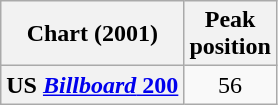<table class="wikitable plainrowheaders" style="text-align:center">
<tr>
<th scope="col">Chart (2001)</th>
<th scope="col">Peak<br>position</th>
</tr>
<tr>
<th scope="row">US <a href='#'><em>Billboard</em> 200</a></th>
<td>56</td>
</tr>
</table>
